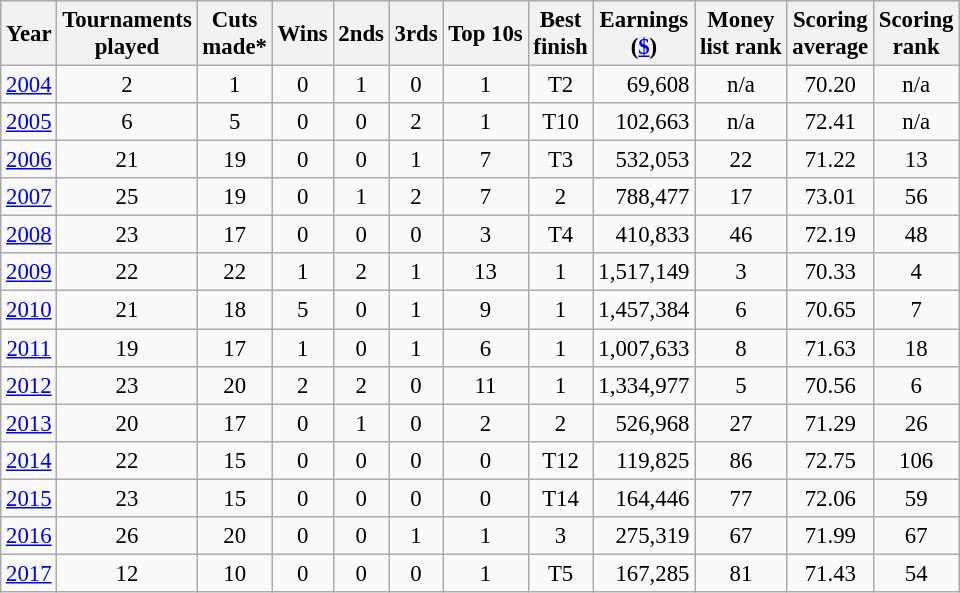<table class="wikitable" style="text-align:center; font-size: 95%;">
<tr>
<th>Year</th>
<th>Tournaments <br>played</th>
<th>Cuts <br>made*</th>
<th>Wins</th>
<th>2nds</th>
<th>3rds</th>
<th>Top 10s</th>
<th>Best <br>finish</th>
<th>Earnings <br>(<a href='#'>$</a>)</th>
<th>Money<br>list rank</th>
<th>Scoring <br> average</th>
<th>Scoring<br>rank</th>
</tr>
<tr>
<td><a href='#'>2004</a></td>
<td>2</td>
<td>1</td>
<td>0</td>
<td>1</td>
<td>0</td>
<td>1</td>
<td>T2</td>
<td align="right">69,608</td>
<td>n/a</td>
<td>70.20</td>
<td>n/a</td>
</tr>
<tr>
<td><a href='#'>2005</a></td>
<td>6</td>
<td>5</td>
<td>0</td>
<td>0</td>
<td>2</td>
<td>1</td>
<td>T10</td>
<td align="right">102,663</td>
<td>n/a</td>
<td>72.41</td>
<td>n/a</td>
</tr>
<tr>
<td><a href='#'>2006</a></td>
<td>21</td>
<td>19</td>
<td>0</td>
<td>0</td>
<td>1</td>
<td>7</td>
<td>T3</td>
<td align="right">532,053</td>
<td>22</td>
<td>71.22</td>
<td>13</td>
</tr>
<tr>
<td><a href='#'>2007</a></td>
<td>25</td>
<td>19</td>
<td>0</td>
<td>1</td>
<td>2</td>
<td>7</td>
<td>2</td>
<td align="right">788,477</td>
<td>17</td>
<td>73.01</td>
<td>56</td>
</tr>
<tr>
<td><a href='#'>2008</a></td>
<td>23</td>
<td>17</td>
<td>0</td>
<td>0</td>
<td>0</td>
<td>3</td>
<td>T4</td>
<td align="right">410,833</td>
<td>46</td>
<td>72.19</td>
<td>48</td>
</tr>
<tr>
<td><a href='#'>2009</a></td>
<td>22</td>
<td>22</td>
<td>1</td>
<td>2</td>
<td>1</td>
<td>13</td>
<td>1</td>
<td align="right">1,517,149</td>
<td>3</td>
<td>70.33</td>
<td>4</td>
</tr>
<tr>
<td><a href='#'>2010</a></td>
<td>21</td>
<td>18</td>
<td>5</td>
<td>0</td>
<td>1</td>
<td>9</td>
<td>1</td>
<td align="right">1,457,384</td>
<td>6</td>
<td>70.65</td>
<td>7</td>
</tr>
<tr>
<td><a href='#'>2011</a></td>
<td>19</td>
<td>17</td>
<td>1</td>
<td>0</td>
<td>1</td>
<td>6</td>
<td>1</td>
<td align="right">1,007,633</td>
<td>8</td>
<td>71.63</td>
<td>18</td>
</tr>
<tr>
<td><a href='#'>2012</a></td>
<td>23</td>
<td>20</td>
<td>2</td>
<td>2</td>
<td>0</td>
<td>11</td>
<td>1</td>
<td align="right">1,334,977</td>
<td>5</td>
<td>70.56</td>
<td>6</td>
</tr>
<tr>
<td><a href='#'>2013</a></td>
<td>20</td>
<td>17</td>
<td>0</td>
<td>1</td>
<td>0</td>
<td>2</td>
<td>2</td>
<td align="right">526,968</td>
<td>27</td>
<td>71.29</td>
<td>26</td>
</tr>
<tr>
<td><a href='#'>2014</a></td>
<td>22</td>
<td>15</td>
<td>0</td>
<td>0</td>
<td>0</td>
<td>0</td>
<td>T12</td>
<td align="right">119,825</td>
<td>86</td>
<td>72.75</td>
<td>106</td>
</tr>
<tr>
<td><a href='#'>2015</a></td>
<td>23</td>
<td>15</td>
<td>0</td>
<td>0</td>
<td>0</td>
<td>0</td>
<td>T14</td>
<td align="right">164,446</td>
<td>77</td>
<td>72.06</td>
<td>59</td>
</tr>
<tr>
<td><a href='#'>2016</a></td>
<td>26</td>
<td>20</td>
<td>0</td>
<td>0</td>
<td>1</td>
<td>1</td>
<td>3</td>
<td align=right>275,319</td>
<td>67</td>
<td>71.99</td>
<td>67</td>
</tr>
<tr>
<td><a href='#'>2017</a></td>
<td>12</td>
<td>10</td>
<td>0</td>
<td>0</td>
<td>0</td>
<td>1</td>
<td>T5</td>
<td align=right>167,285</td>
<td>81</td>
<td>71.43</td>
<td>54</td>
</tr>
</table>
